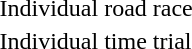<table>
<tr>
<td>Individual road race</td>
<td></td>
<td></td>
<td></td>
</tr>
<tr>
<td>Individual time trial</td>
<td></td>
<td></td>
<td></td>
</tr>
</table>
